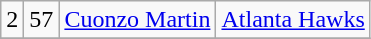<table class="wikitable" width="00%">
<tr align="center" bgcolor="">
<td>2</td>
<td>57</td>
<td><a href='#'>Cuonzo Martin</a></td>
<td><a href='#'>Atlanta Hawks</a></td>
</tr>
<tr align="center" bgcolor="">
</tr>
</table>
